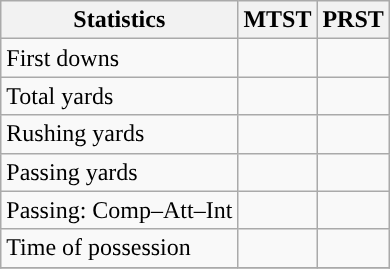<table class="wikitable" style="float: left;">
<tr>
<th>Statistics</th>
<th>MTST</th>
<th>PRST</th>
</tr>
<tr>
<td>First downs</td>
<td></td>
<td></td>
</tr>
<tr>
<td>Total yards</td>
<td></td>
<td></td>
</tr>
<tr>
<td>Rushing yards</td>
<td></td>
<td></td>
</tr>
<tr>
<td>Passing yards</td>
<td></td>
<td></td>
</tr>
<tr>
<td>Passing: Comp–Att–Int</td>
<td></td>
<td></td>
</tr>
<tr>
<td>Time of possession</td>
<td></td>
<td></td>
</tr>
<tr>
</tr>
</table>
